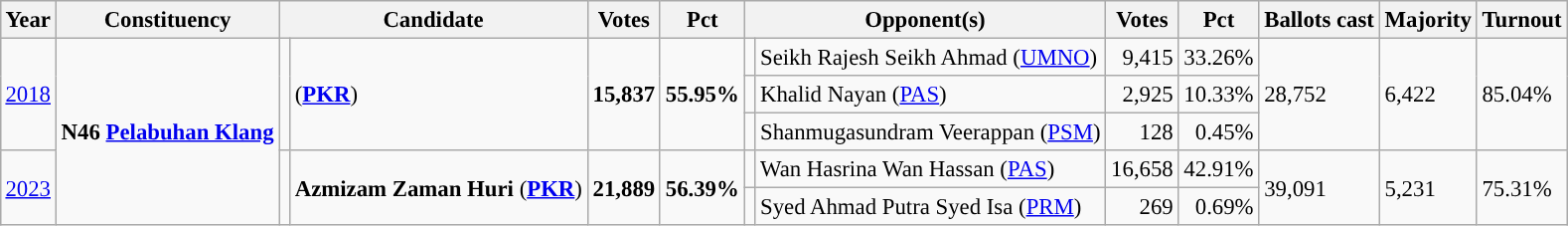<table class="wikitable" style="margin:0.5em ; font-size:95%">
<tr>
<th>Year</th>
<th>Constituency</th>
<th colspan=2>Candidate</th>
<th>Votes</th>
<th>Pct</th>
<th colspan=2>Opponent(s)</th>
<th>Votes</th>
<th>Pct</th>
<th>Ballots cast</th>
<th>Majority</th>
<th>Turnout</th>
</tr>
<tr>
<td rowspan=3><a href='#'>2018</a></td>
<td rowspan=5><strong>N46 <a href='#'>Pelabuhan Klang</a></strong></td>
<td rowspan=3 ></td>
<td rowspan=3> (<a href='#'><strong>PKR</strong></a>)</td>
<td rowspan=3 align="right"><strong>15,837</strong></td>
<td rowspan=3><strong>55.95%</strong></td>
<td></td>
<td>Seikh Rajesh Seikh Ahmad (<a href='#'>UMNO</a>)</td>
<td align="right">9,415</td>
<td>33.26%</td>
<td rowspan=3>28,752</td>
<td rowspan=3>6,422</td>
<td rowspan=3>85.04%</td>
</tr>
<tr>
<td></td>
<td>Khalid Nayan (<a href='#'>PAS</a>)</td>
<td align="right">2,925</td>
<td>10.33%</td>
</tr>
<tr>
<td bgcolor=></td>
<td>Shanmugasundram Veerappan (<a href='#'>PSM</a>)</td>
<td align="right">128</td>
<td align="right">0.45%</td>
</tr>
<tr>
<td rowspan=2><a href='#'>2023</a></td>
<td rowspan=2 ></td>
<td rowspan=2><strong>Azmizam Zaman Huri</strong> (<a href='#'><strong>PKR</strong></a>)</td>
<td rowspan=2 align="right"><strong>21,889</strong></td>
<td rowspan=2><strong>56.39%</strong></td>
<td></td>
<td>Wan Hasrina Wan Hassan (<a href='#'>PAS</a>)</td>
<td align="right">16,658</td>
<td>42.91%</td>
<td rowspan=2>39,091</td>
<td rowspan=2>5,231</td>
<td rowspan=2>75.31%</td>
</tr>
<tr>
<td bgcolor=></td>
<td>Syed Ahmad Putra Syed Isa (<a href='#'>PRM</a>)</td>
<td align="right">269</td>
<td align="right">0.69%</td>
</tr>
</table>
